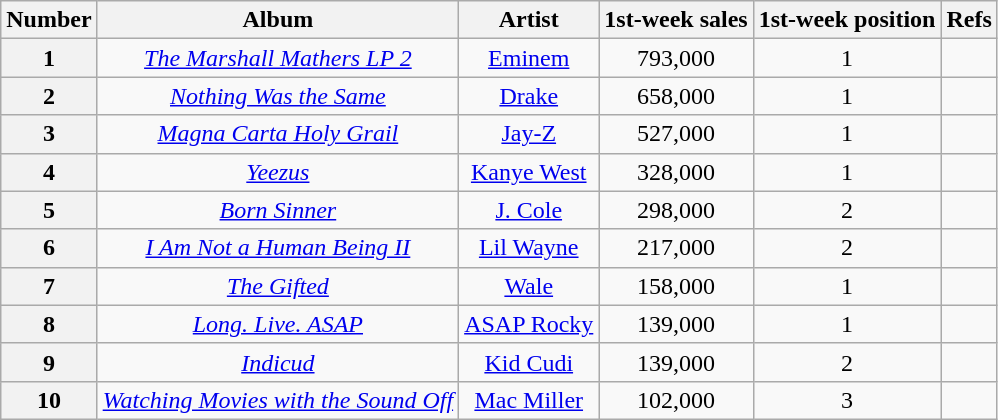<table class="wikitable sortable" style="text-align:center;">
<tr>
<th scope="col">Number</th>
<th scope="col">Album</th>
<th scope="col">Artist</th>
<th scope="col">1st-week sales</th>
<th scope="col">1st-week position</th>
<th scope="col">Refs</th>
</tr>
<tr>
<th scope="row">1</th>
<td><em><a href='#'>The Marshall Mathers LP 2</a></em></td>
<td><a href='#'>Eminem</a></td>
<td>793,000</td>
<td>1</td>
<td></td>
</tr>
<tr>
<th scope="row">2</th>
<td><em><a href='#'>Nothing Was the Same</a></em></td>
<td><a href='#'>Drake</a></td>
<td>658,000</td>
<td>1</td>
<td></td>
</tr>
<tr>
<th scope="row">3</th>
<td><em><a href='#'>Magna Carta Holy Grail</a></em></td>
<td><a href='#'>Jay-Z</a></td>
<td>527,000</td>
<td>1</td>
<td></td>
</tr>
<tr>
<th scope="row">4</th>
<td><em><a href='#'>Yeezus</a></em></td>
<td><a href='#'>Kanye West</a></td>
<td>328,000</td>
<td>1</td>
<td></td>
</tr>
<tr>
<th scope="row">5</th>
<td><em><a href='#'>Born Sinner</a></em></td>
<td><a href='#'>J. Cole</a></td>
<td>298,000</td>
<td>2</td>
<td></td>
</tr>
<tr>
<th scope="row">6</th>
<td><em><a href='#'>I Am Not a Human Being II</a></em></td>
<td><a href='#'>Lil Wayne</a></td>
<td>217,000</td>
<td>2</td>
<td></td>
</tr>
<tr>
<th scope="row">7</th>
<td><em><a href='#'>The Gifted</a></em></td>
<td><a href='#'>Wale</a></td>
<td>158,000</td>
<td>1</td>
<td></td>
</tr>
<tr>
<th scope="row">8</th>
<td><em><a href='#'>Long. Live. ASAP</a></em></td>
<td><a href='#'>ASAP Rocky</a></td>
<td>139,000</td>
<td>1</td>
<td></td>
</tr>
<tr>
<th scope="row">9</th>
<td><em><a href='#'>Indicud</a></em></td>
<td><a href='#'>Kid Cudi</a></td>
<td>139,000</td>
<td>2</td>
<td></td>
</tr>
<tr>
<th scope="row">10</th>
<td><em><a href='#'>Watching Movies with the Sound Off</a></em></td>
<td><a href='#'>Mac Miller</a></td>
<td>102,000</td>
<td>3</td>
<td></td>
</tr>
</table>
